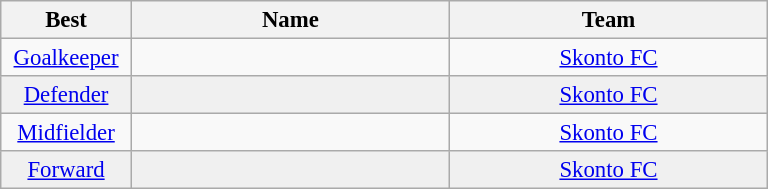<table class="wikitable" style="font-size:95%; text-align:center;">
<tr>
<th width="80">Best</th>
<th width="205">Name</th>
<th width="205">Team</th>
</tr>
<tr>
<td><a href='#'>Goalkeeper</a></td>
<td></td>
<td><a href='#'>Skonto FC</a></td>
</tr>
<tr bgcolor="#F0F0F0">
<td><a href='#'>Defender</a></td>
<td></td>
<td><a href='#'>Skonto FC</a></td>
</tr>
<tr>
<td><a href='#'>Midfielder</a></td>
<td></td>
<td><a href='#'>Skonto FC</a></td>
</tr>
<tr bgcolor="#F0F0F0">
<td><a href='#'>Forward</a></td>
<td></td>
<td><a href='#'>Skonto FC</a></td>
</tr>
</table>
